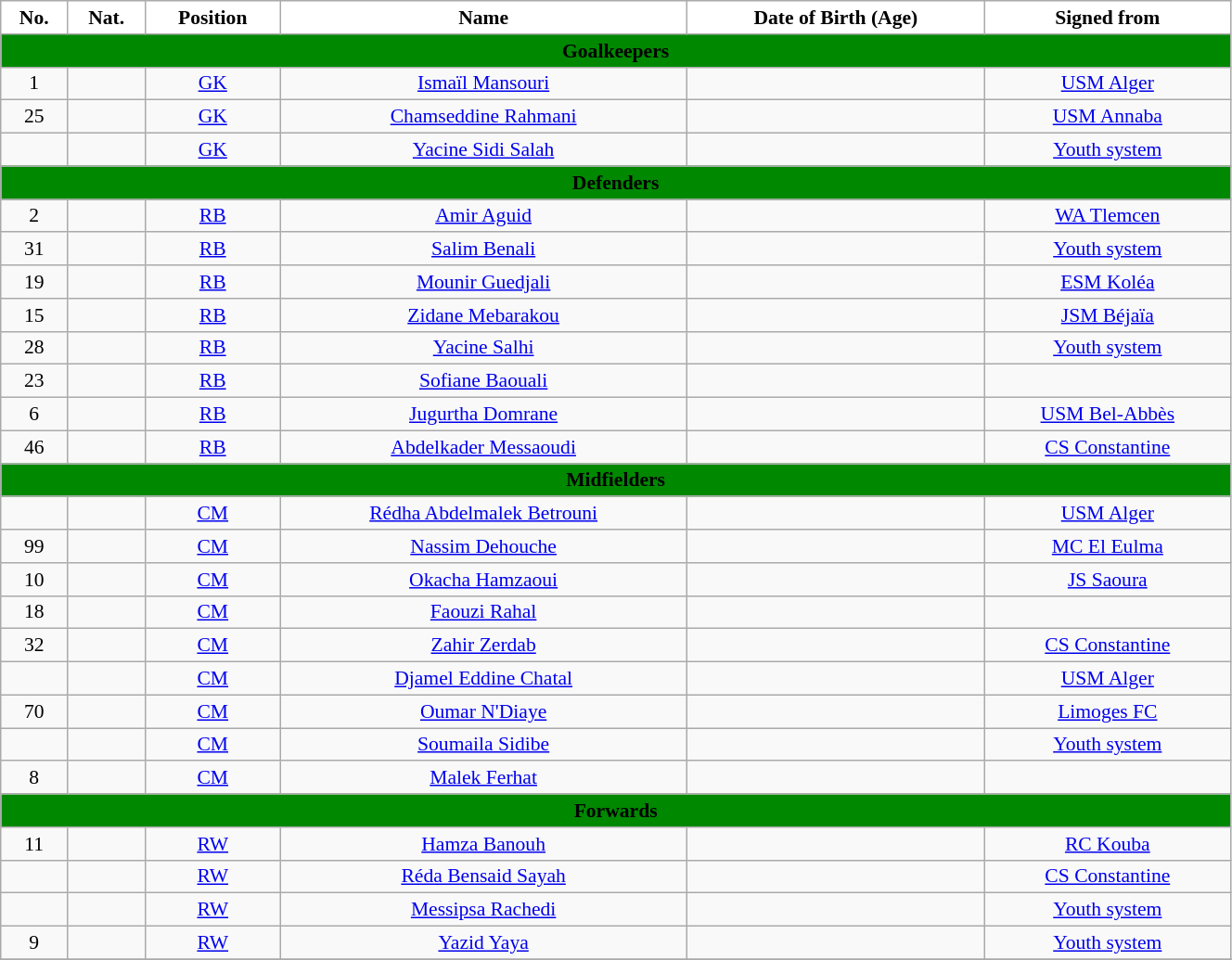<table class="wikitable" style="text-align:center; font-size:90%; width:70%">
<tr>
<th style="background:white; color:black; text-align:center;">No.</th>
<th style="background:white; color:black; text-align:center;">Nat.</th>
<th style="background:white; color:black; text-align:center;">Position</th>
<th style="background:white; color:black; text-align:center;">Name</th>
<th style="background:white; color:black; text-align:center;">Date of Birth (Age)</th>
<th style="background:white; color:black; text-align:center;">Signed from</th>
</tr>
<tr>
<th colspan="10" style="background:#008800; color:black; text-align:center;">Goalkeepers</th>
</tr>
<tr>
<td>1</td>
<td></td>
<td><a href='#'>GK</a></td>
<td><a href='#'>Ismaïl Mansouri</a></td>
<td></td>
<td> <a href='#'>USM Alger</a></td>
</tr>
<tr>
<td>25</td>
<td></td>
<td><a href='#'>GK</a></td>
<td><a href='#'>Chamseddine Rahmani</a></td>
<td></td>
<td> <a href='#'>USM Annaba</a></td>
</tr>
<tr>
<td></td>
<td></td>
<td><a href='#'>GK</a></td>
<td><a href='#'>Yacine Sidi Salah</a></td>
<td></td>
<td><a href='#'>Youth system</a></td>
</tr>
<tr>
<th colspan="10" style="background:#008800; color:black; text-align:center;">Defenders</th>
</tr>
<tr>
<td>2</td>
<td></td>
<td><a href='#'>RB</a></td>
<td><a href='#'>Amir Aguid</a></td>
<td></td>
<td> <a href='#'>WA Tlemcen</a></td>
</tr>
<tr>
<td>31</td>
<td></td>
<td><a href='#'>RB</a></td>
<td><a href='#'>Salim Benali</a></td>
<td></td>
<td><a href='#'>Youth system</a></td>
</tr>
<tr>
<td>19</td>
<td></td>
<td><a href='#'>RB</a></td>
<td><a href='#'>Mounir Guedjali</a></td>
<td></td>
<td> <a href='#'>ESM Koléa</a></td>
</tr>
<tr>
<td>15</td>
<td></td>
<td><a href='#'>RB</a></td>
<td><a href='#'>Zidane Mebarakou</a></td>
<td></td>
<td> <a href='#'>JSM Béjaïa</a></td>
</tr>
<tr>
<td>28</td>
<td></td>
<td><a href='#'>RB</a></td>
<td><a href='#'>Yacine Salhi</a></td>
<td></td>
<td><a href='#'>Youth system</a></td>
</tr>
<tr>
<td>23</td>
<td></td>
<td><a href='#'>RB</a></td>
<td><a href='#'>Sofiane Baouali</a></td>
<td></td>
<td></td>
</tr>
<tr>
<td>6</td>
<td> </td>
<td><a href='#'>RB</a></td>
<td><a href='#'>Jugurtha Domrane</a></td>
<td></td>
<td> <a href='#'>USM Bel-Abbès</a></td>
</tr>
<tr>
<td>46</td>
<td></td>
<td><a href='#'>RB</a></td>
<td><a href='#'>Abdelkader Messaoudi</a></td>
<td></td>
<td> <a href='#'>CS Constantine</a></td>
</tr>
<tr>
<th colspan="10" style="background:#008800; color:black; text-align:center;">Midfielders</th>
</tr>
<tr>
<td></td>
<td></td>
<td><a href='#'>CM</a></td>
<td><a href='#'>Rédha Abdelmalek Betrouni</a></td>
<td></td>
<td> <a href='#'>USM Alger</a></td>
</tr>
<tr>
<td>99</td>
<td></td>
<td><a href='#'>CM</a></td>
<td><a href='#'>Nassim Dehouche</a></td>
<td></td>
<td> <a href='#'>MC El Eulma</a></td>
</tr>
<tr>
<td>10</td>
<td></td>
<td><a href='#'>CM</a></td>
<td><a href='#'>Okacha Hamzaoui</a></td>
<td></td>
<td> <a href='#'>JS Saoura</a></td>
</tr>
<tr>
<td>18</td>
<td></td>
<td><a href='#'>CM</a></td>
<td><a href='#'>Faouzi Rahal</a></td>
<td></td>
<td></td>
</tr>
<tr>
<td>32</td>
<td></td>
<td><a href='#'>CM</a></td>
<td><a href='#'>Zahir Zerdab</a></td>
<td></td>
<td> <a href='#'>CS Constantine</a></td>
</tr>
<tr>
<td></td>
<td></td>
<td><a href='#'>CM</a></td>
<td><a href='#'>Djamel Eddine Chatal</a></td>
<td></td>
<td> <a href='#'>USM Alger</a></td>
</tr>
<tr>
<td>70</td>
<td></td>
<td><a href='#'>CM</a></td>
<td><a href='#'>Oumar N'Diaye</a></td>
<td></td>
<td> <a href='#'>Limoges FC</a></td>
</tr>
<tr>
<td></td>
<td></td>
<td><a href='#'>CM</a></td>
<td><a href='#'>Soumaila Sidibe</a></td>
<td></td>
<td><a href='#'>Youth system</a></td>
</tr>
<tr>
<td>8</td>
<td></td>
<td><a href='#'>CM</a></td>
<td><a href='#'>Malek Ferhat</a></td>
<td></td>
<td></td>
</tr>
<tr>
<th colspan="10" style="background:#008800; color:black; text-align:center;">Forwards</th>
</tr>
<tr>
<td>11</td>
<td></td>
<td><a href='#'>RW</a></td>
<td><a href='#'>Hamza Banouh</a></td>
<td></td>
<td> <a href='#'>RC Kouba</a></td>
</tr>
<tr>
<td></td>
<td></td>
<td><a href='#'>RW</a></td>
<td><a href='#'>Réda Bensaid Sayah</a></td>
<td></td>
<td> <a href='#'>CS Constantine</a></td>
</tr>
<tr>
<td></td>
<td></td>
<td><a href='#'>RW</a></td>
<td><a href='#'>Messipsa Rachedi</a></td>
<td></td>
<td><a href='#'>Youth system</a></td>
</tr>
<tr>
<td>9</td>
<td></td>
<td><a href='#'>RW</a></td>
<td><a href='#'>Yazid Yaya</a></td>
<td></td>
<td><a href='#'>Youth system</a></td>
</tr>
<tr>
</tr>
</table>
